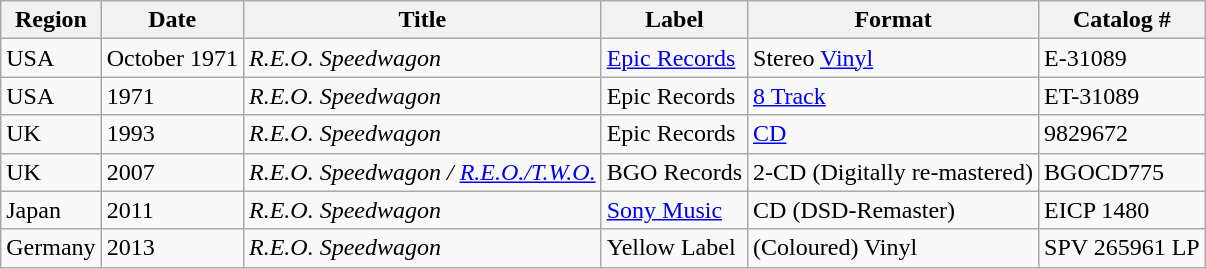<table class="wikitable">
<tr>
<th>Region</th>
<th>Date</th>
<th>Title</th>
<th>Label</th>
<th>Format</th>
<th>Catalog #</th>
</tr>
<tr>
<td>USA</td>
<td>October 1971</td>
<td><em>R.E.O. Speedwagon</em></td>
<td><a href='#'>Epic Records</a></td>
<td>Stereo <a href='#'>Vinyl</a></td>
<td>E-31089</td>
</tr>
<tr>
<td>USA</td>
<td>1971</td>
<td><em>R.E.O. Speedwagon</em></td>
<td>Epic Records</td>
<td><a href='#'>8 Track</a></td>
<td>ET-31089</td>
</tr>
<tr>
<td>UK</td>
<td>1993</td>
<td><em>R.E.O. Speedwagon</em></td>
<td>Epic Records</td>
<td><a href='#'>CD</a></td>
<td>9829672</td>
</tr>
<tr>
<td>UK</td>
<td>2007</td>
<td><em>R.E.O. Speedwagon / <a href='#'>R.E.O./T.W.O.</a></em></td>
<td>BGO Records</td>
<td>2-CD (Digitally re-mastered)</td>
<td>BGOCD775</td>
</tr>
<tr>
<td>Japan</td>
<td>2011</td>
<td><em>R.E.O. Speedwagon</em></td>
<td><a href='#'>Sony Music</a></td>
<td>CD (DSD-Remaster)</td>
<td>EICP 1480</td>
</tr>
<tr>
<td>Germany</td>
<td>2013</td>
<td><em>R.E.O. Speedwagon</em></td>
<td>Yellow Label</td>
<td>(Coloured) Vinyl</td>
<td>SPV 265961 LP</td>
</tr>
</table>
